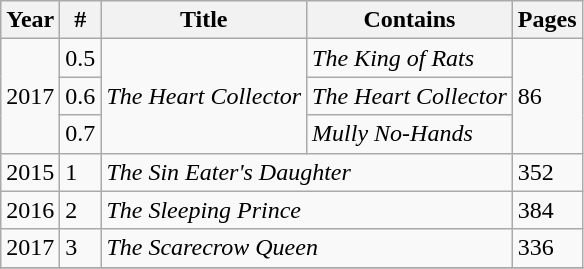<table class="wikitable">
<tr>
<th>Year</th>
<th>#</th>
<th>Title</th>
<th>Contains</th>
<th>Pages</th>
</tr>
<tr>
<td rowspan=3>2017</td>
<td>0.5</td>
<td rowspan=3><em>The Heart Collector</em></td>
<td><em>The King of Rats</em></td>
<td rowspan=3>86</td>
</tr>
<tr>
<td>0.6</td>
<td><em>The Heart Collector</em></td>
</tr>
<tr>
<td>0.7</td>
<td><em>Mully No-Hands</em></td>
</tr>
<tr>
<td>2015</td>
<td>1</td>
<td colspan=2><em>The Sin Eater's Daughter</em></td>
<td>352</td>
</tr>
<tr>
<td>2016</td>
<td>2</td>
<td colspan=2><em>The Sleeping Prince</em></td>
<td>384</td>
</tr>
<tr>
<td>2017</td>
<td>3</td>
<td colspan=2><em>The Scarecrow Queen</em></td>
<td>336</td>
</tr>
<tr>
</tr>
</table>
